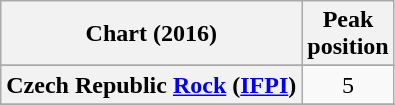<table class="wikitable sortable plainrowheaders" style="text-align:center">
<tr>
<th scope="col">Chart (2016)</th>
<th scope="col">Peak<br>position</th>
</tr>
<tr>
</tr>
<tr>
</tr>
<tr>
<th scope="row">Czech Republic <a href='#'>Rock</a> (<a href='#'>IFPI</a>)</th>
<td style="text-align:center">5</td>
</tr>
<tr>
</tr>
<tr>
</tr>
<tr>
</tr>
<tr>
</tr>
</table>
